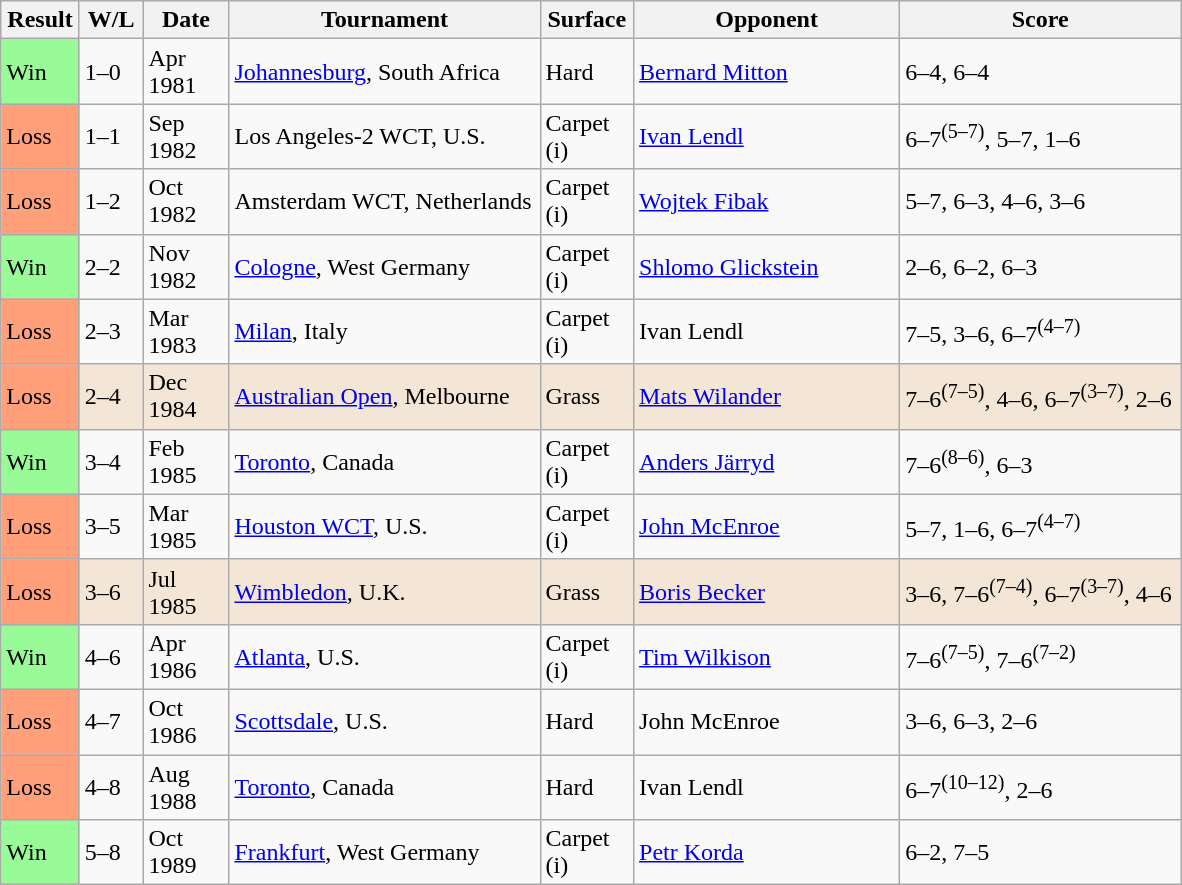<table class="sortable wikitable">
<tr>
<th style="width:45px">Result</th>
<th style="width:35px" class="unsortable">W/L</th>
<th style="width:50px">Date</th>
<th style="width:200px">Tournament</th>
<th style="width:55px">Surface</th>
<th style="width:170px">Opponent</th>
<th style="width:180px" class="unsortable">Score</th>
</tr>
<tr>
<td style="background:#98fb98;">Win</td>
<td>1–0</td>
<td>Apr 1981</td>
<td><a href='#'>Johannesburg</a>, South Africa</td>
<td>Hard</td>
<td> <a href='#'>Bernard Mitton</a></td>
<td>6–4, 6–4</td>
</tr>
<tr>
<td style="background:#ffa07a;">Loss</td>
<td>1–1</td>
<td>Sep 1982</td>
<td>Los Angeles-2 WCT, U.S.</td>
<td>Carpet (i)</td>
<td> <a href='#'>Ivan Lendl</a></td>
<td>6–7<sup>(5–7)</sup>, 5–7, 1–6</td>
</tr>
<tr>
<td style="background:#ffa07a;">Loss</td>
<td>1–2</td>
<td>Oct 1982</td>
<td>Amsterdam WCT, Netherlands</td>
<td>Carpet (i)</td>
<td> <a href='#'>Wojtek Fibak</a></td>
<td>5–7, 6–3, 4–6, 3–6</td>
</tr>
<tr>
<td style="background:#98fb98;">Win</td>
<td>2–2</td>
<td>Nov 1982</td>
<td><a href='#'>Cologne</a>, West Germany</td>
<td>Carpet (i)</td>
<td> <a href='#'>Shlomo Glickstein</a></td>
<td>2–6, 6–2, 6–3</td>
</tr>
<tr>
<td style="background:#ffa07a;">Loss</td>
<td>2–3</td>
<td>Mar 1983</td>
<td><a href='#'>Milan</a>, Italy</td>
<td>Carpet (i)</td>
<td> Ivan Lendl</td>
<td>7–5, 3–6, 6–7<sup>(4–7)</sup></td>
</tr>
<tr bgcolor="#f3e6d7">
<td style="background:#ffa07a;">Loss</td>
<td>2–4</td>
<td>Dec 1984</td>
<td><a href='#'>Australian Open</a>, Melbourne</td>
<td>Grass</td>
<td> <a href='#'>Mats Wilander</a></td>
<td>7–6<sup>(7–5)</sup>, 4–6, 6–7<sup>(3–7)</sup>, 2–6</td>
</tr>
<tr>
<td style="background:#98fb98;">Win</td>
<td>3–4</td>
<td>Feb 1985</td>
<td><a href='#'>Toronto</a>, Canada</td>
<td>Carpet (i)</td>
<td> <a href='#'>Anders Järryd</a></td>
<td>7–6<sup>(8–6)</sup>, 6–3</td>
</tr>
<tr>
<td style="background:#ffa07a;">Loss</td>
<td>3–5</td>
<td>Mar 1985</td>
<td><a href='#'>Houston WCT</a>, U.S.</td>
<td>Carpet (i)</td>
<td> <a href='#'>John McEnroe</a></td>
<td>5–7, 1–6, 6–7<sup>(4–7)</sup></td>
</tr>
<tr bgcolor="#f3e6d7">
<td style="background:#ffa07a;">Loss</td>
<td>3–6</td>
<td>Jul 1985</td>
<td><a href='#'>Wimbledon</a>, U.K.</td>
<td>Grass</td>
<td> <a href='#'>Boris Becker</a></td>
<td>3–6, 7–6<sup>(7–4)</sup>, 6–7<sup>(3–7)</sup>, 4–6</td>
</tr>
<tr>
<td style="background:#98fb98;">Win</td>
<td>4–6</td>
<td>Apr 1986</td>
<td><a href='#'>Atlanta</a>, U.S.</td>
<td>Carpet (i)</td>
<td> <a href='#'>Tim Wilkison</a></td>
<td>7–6<sup>(7–5)</sup>, 7–6<sup>(7–2)</sup></td>
</tr>
<tr>
<td style="background:#ffa07a;">Loss</td>
<td>4–7</td>
<td>Oct 1986</td>
<td><a href='#'>Scottsdale</a>, U.S.</td>
<td>Hard</td>
<td> John McEnroe</td>
<td>3–6, 6–3, 2–6</td>
</tr>
<tr>
<td style="background:#ffa07a;">Loss</td>
<td>4–8</td>
<td>Aug 1988</td>
<td><a href='#'>Toronto</a>, Canada</td>
<td>Hard</td>
<td> Ivan Lendl</td>
<td>6–7<sup>(10–12)</sup>, 2–6</td>
</tr>
<tr>
<td style="background:#98fb98;">Win</td>
<td>5–8</td>
<td>Oct 1989</td>
<td><a href='#'>Frankfurt</a>, West Germany</td>
<td>Carpet (i)</td>
<td> <a href='#'>Petr Korda</a></td>
<td>6–2, 7–5</td>
</tr>
</table>
